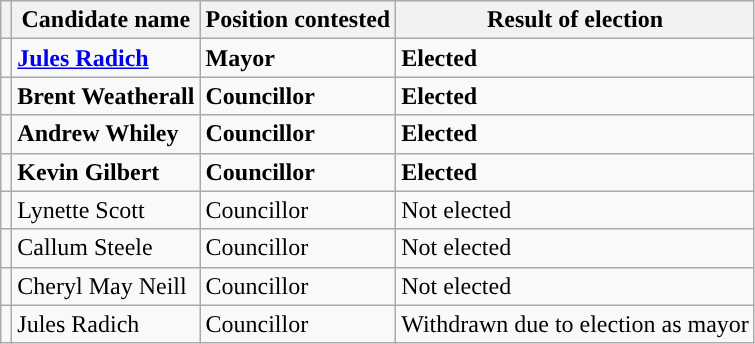<table class="wikitable sortable">
<tr>
<th></th>
<th>Candidate name</th>
<th>Position contested</th>
<th>Result of election</th>
</tr>
<tr>
<td><br></td>
<td><strong><a href='#'>Jules Radich</a></strong></td>
<td><strong>Mayor</strong></td>
<td><strong>Elected</strong></td>
</tr>
<tr>
<td><br></td>
<td><strong>Brent Weatherall</strong></td>
<td><strong>Councillor</strong></td>
<td><strong>Elected</strong></td>
</tr>
<tr>
<td><br></td>
<td><strong>Andrew Whiley</strong></td>
<td><strong>Councillor</strong></td>
<td><strong>Elected</strong></td>
</tr>
<tr>
<td><br></td>
<td><strong>Kevin Gilbert</strong></td>
<td><strong>Councillor</strong></td>
<td><strong>Elected</strong></td>
</tr>
<tr>
<td><br></td>
<td>Lynette Scott</td>
<td>Councillor</td>
<td>Not elected</td>
</tr>
<tr>
<td><br></td>
<td>Callum Steele</td>
<td>Councillor</td>
<td>Not elected</td>
</tr>
<tr>
<td><br></td>
<td>Cheryl May Neill</td>
<td>Councillor</td>
<td>Not elected</td>
</tr>
<tr>
<td><br></td>
<td>Jules Radich</td>
<td>Councillor</td>
<td>Withdrawn due to election as mayor</td>
</tr>
</table>
